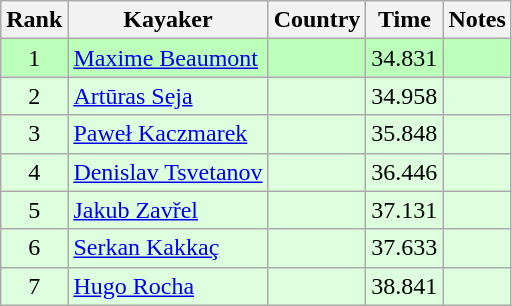<table class="wikitable" style="text-align:center">
<tr>
<th>Rank</th>
<th>Kayaker</th>
<th>Country</th>
<th>Time</th>
<th>Notes</th>
</tr>
<tr bgcolor=bbffbb>
<td>1</td>
<td align="left"><a href='#'>Maxime Beaumont</a></td>
<td align="left"></td>
<td>34.831</td>
<td></td>
</tr>
<tr bgcolor=ddffdd>
<td>2</td>
<td align="left"><a href='#'>Artūras Seja</a></td>
<td align="left"></td>
<td>34.958</td>
<td></td>
</tr>
<tr bgcolor=ddffdd>
<td>3</td>
<td align="left"><a href='#'>Paweł Kaczmarek</a></td>
<td align="left"></td>
<td>35.848</td>
<td></td>
</tr>
<tr bgcolor=ddffdd>
<td>4</td>
<td align="left"><a href='#'>Denislav Tsvetanov</a></td>
<td align="left"></td>
<td>36.446</td>
<td></td>
</tr>
<tr bgcolor=ddffdd>
<td>5</td>
<td align="left"><a href='#'>Jakub Zavřel</a></td>
<td align="left"></td>
<td>37.131</td>
<td></td>
</tr>
<tr bgcolor=ddffdd>
<td>6</td>
<td align="left"><a href='#'>Serkan Kakkaç</a></td>
<td align="left"></td>
<td>37.633</td>
<td></td>
</tr>
<tr bgcolor=ddffdd>
<td>7</td>
<td align="left"><a href='#'>Hugo Rocha</a></td>
<td align="left"></td>
<td>38.841</td>
<td></td>
</tr>
</table>
